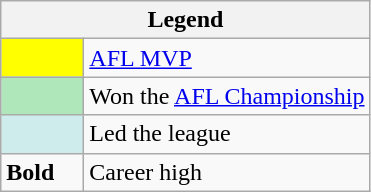<table class="wikitable mw-collapsible">
<tr>
<th colspan="2">Legend</th>
</tr>
<tr>
<td style="background:#ffff00; width:3em;"></td>
<td><a href='#'>AFL MVP</a></td>
</tr>
<tr>
<td style="background:#afe6ba; width:3em;"></td>
<td>Won the <a href='#'>AFL Championship</a></td>
</tr>
<tr>
<td style="background:#cfecec; width:3em;"></td>
<td>Led the league</td>
</tr>
<tr>
<td><strong>Bold</strong></td>
<td>Career high</td>
</tr>
</table>
